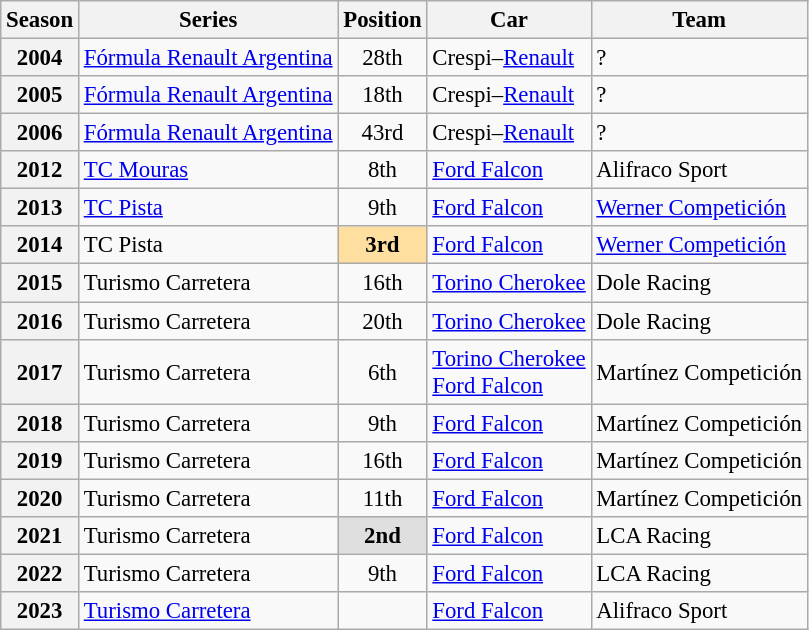<table class="wikitable" style="font-size: 95%;">
<tr>
<th>Season</th>
<th>Series</th>
<th>Position</th>
<th>Car</th>
<th>Team</th>
</tr>
<tr>
<th>2004</th>
<td><a href='#'>Fórmula Renault Argentina</a></td>
<td style="text-align:center">28th</td>
<td>Crespi–<a href='#'>Renault</a></td>
<td>?</td>
</tr>
<tr>
<th>2005</th>
<td><a href='#'>Fórmula Renault Argentina</a></td>
<td style="text-align:center">18th</td>
<td>Crespi–<a href='#'>Renault</a></td>
<td>?</td>
</tr>
<tr>
<th>2006</th>
<td><a href='#'>Fórmula Renault Argentina</a></td>
<td style="text-align:center">43rd</td>
<td>Crespi–<a href='#'>Renault</a></td>
<td>?</td>
</tr>
<tr>
<th>2012</th>
<td><a href='#'>TC Mouras</a></td>
<td style="text-align:center">8th</td>
<td><a href='#'>Ford Falcon</a></td>
<td>Alifraco Sport</td>
</tr>
<tr>
<th>2013</th>
<td><a href='#'>TC Pista</a></td>
<td style="text-align:center">9th</td>
<td><a href='#'>Ford Falcon</a></td>
<td><a href='#'>Werner Competición</a></td>
</tr>
<tr>
<th>2014</th>
<td>TC Pista</td>
<td style="text-align:center; background:#FFDF9F;"><strong>3rd</strong></td>
<td><a href='#'>Ford Falcon</a></td>
<td><a href='#'>Werner Competición</a></td>
</tr>
<tr>
<th>2015</th>
<td>Turismo Carretera</td>
<td style="text-align:center">16th</td>
<td><a href='#'>Torino Cherokee</a></td>
<td>Dole Racing</td>
</tr>
<tr>
<th>2016</th>
<td>Turismo Carretera</td>
<td style="text-align:center">20th</td>
<td><a href='#'>Torino Cherokee</a></td>
<td>Dole Racing</td>
</tr>
<tr>
<th>2017</th>
<td>Turismo Carretera</td>
<td style="text-align:center">6th</td>
<td><a href='#'>Torino Cherokee</a><br><a href='#'>Ford Falcon</a></td>
<td>Martínez Competición</td>
</tr>
<tr>
<th>2018</th>
<td>Turismo Carretera</td>
<td style="text-align:center">9th</td>
<td><a href='#'>Ford Falcon</a></td>
<td>Martínez Competición</td>
</tr>
<tr>
<th>2019</th>
<td>Turismo Carretera</td>
<td style="text-align:center">16th</td>
<td><a href='#'>Ford Falcon</a></td>
<td>Martínez Competición</td>
</tr>
<tr>
<th>2020</th>
<td>Turismo Carretera</td>
<td style="text-align:center">11th</td>
<td><a href='#'>Ford Falcon</a></td>
<td>Martínez Competición</td>
</tr>
<tr>
<th>2021</th>
<td>Turismo Carretera</td>
<td style="text-align:center; background:#DFDFDF;"><strong>2nd</strong></td>
<td><a href='#'>Ford Falcon</a></td>
<td>LCA Racing</td>
</tr>
<tr>
<th>2022</th>
<td>Turismo Carretera</td>
<td style="text-align:center">9th</td>
<td><a href='#'>Ford Falcon</a></td>
<td>LCA Racing</td>
</tr>
<tr>
<th>2023</th>
<td><a href='#'>Turismo Carretera</a></td>
<td style="text-align:center"></td>
<td><a href='#'>Ford Falcon</a></td>
<td>Alifraco Sport</td>
</tr>
</table>
